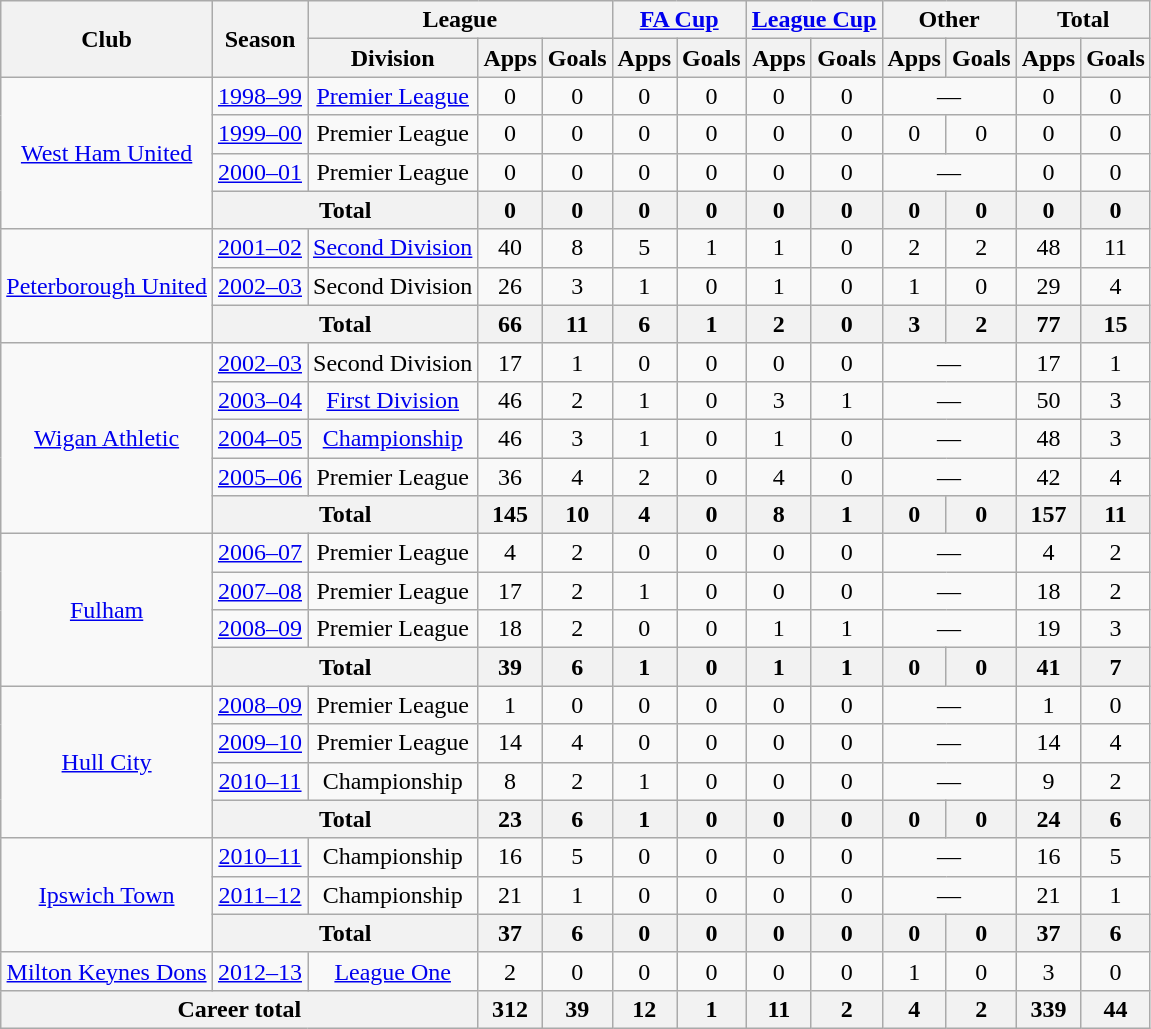<table class="wikitable" style="text-align:center">
<tr>
<th rowspan="2">Club</th>
<th rowspan="2">Season</th>
<th colspan="3">League</th>
<th colspan="2"><a href='#'>FA Cup</a></th>
<th colspan="2"><a href='#'>League Cup</a></th>
<th colspan="2">Other</th>
<th colspan="2">Total</th>
</tr>
<tr>
<th>Division</th>
<th>Apps</th>
<th>Goals</th>
<th>Apps</th>
<th>Goals</th>
<th>Apps</th>
<th>Goals</th>
<th>Apps</th>
<th>Goals</th>
<th>Apps</th>
<th>Goals</th>
</tr>
<tr>
<td rowspan="4"><a href='#'>West Ham United</a></td>
<td><a href='#'>1998–99</a></td>
<td><a href='#'>Premier League</a></td>
<td>0</td>
<td>0</td>
<td>0</td>
<td>0</td>
<td>0</td>
<td>0</td>
<td colspan="2">—</td>
<td>0</td>
<td>0</td>
</tr>
<tr>
<td><a href='#'>1999–00</a></td>
<td>Premier League</td>
<td>0</td>
<td>0</td>
<td>0</td>
<td>0</td>
<td>0</td>
<td>0</td>
<td>0</td>
<td>0</td>
<td>0</td>
<td>0</td>
</tr>
<tr>
<td><a href='#'>2000–01</a></td>
<td>Premier League</td>
<td>0</td>
<td>0</td>
<td>0</td>
<td>0</td>
<td>0</td>
<td>0</td>
<td colspan="2">—</td>
<td>0</td>
<td>0</td>
</tr>
<tr>
<th colspan="2">Total</th>
<th>0</th>
<th>0</th>
<th>0</th>
<th>0</th>
<th>0</th>
<th>0</th>
<th>0</th>
<th>0</th>
<th>0</th>
<th>0</th>
</tr>
<tr>
<td rowspan="3"><a href='#'>Peterborough United</a></td>
<td><a href='#'>2001–02</a></td>
<td><a href='#'>Second Division</a></td>
<td>40</td>
<td>8</td>
<td>5</td>
<td>1</td>
<td>1</td>
<td>0</td>
<td>2</td>
<td>2</td>
<td>48</td>
<td>11</td>
</tr>
<tr>
<td><a href='#'>2002–03</a></td>
<td>Second Division</td>
<td>26</td>
<td>3</td>
<td>1</td>
<td>0</td>
<td>1</td>
<td>0</td>
<td>1</td>
<td>0</td>
<td>29</td>
<td>4</td>
</tr>
<tr>
<th colspan="2">Total</th>
<th>66</th>
<th>11</th>
<th>6</th>
<th>1</th>
<th>2</th>
<th>0</th>
<th>3</th>
<th>2</th>
<th>77</th>
<th>15</th>
</tr>
<tr>
<td rowspan="5"><a href='#'>Wigan Athletic</a></td>
<td><a href='#'>2002–03</a></td>
<td>Second Division</td>
<td>17</td>
<td>1</td>
<td>0</td>
<td>0</td>
<td>0</td>
<td>0</td>
<td colspan="2">—</td>
<td>17</td>
<td>1</td>
</tr>
<tr>
<td><a href='#'>2003–04</a></td>
<td><a href='#'>First Division</a></td>
<td>46</td>
<td>2</td>
<td>1</td>
<td>0</td>
<td>3</td>
<td>1</td>
<td colspan="2">—</td>
<td>50</td>
<td>3</td>
</tr>
<tr>
<td><a href='#'>2004–05</a></td>
<td><a href='#'>Championship</a></td>
<td>46</td>
<td>3</td>
<td>1</td>
<td>0</td>
<td>1</td>
<td>0</td>
<td colspan="2">—</td>
<td>48</td>
<td>3</td>
</tr>
<tr>
<td><a href='#'>2005–06</a></td>
<td>Premier League</td>
<td>36</td>
<td>4</td>
<td>2</td>
<td>0</td>
<td>4</td>
<td>0</td>
<td colspan="2">—</td>
<td>42</td>
<td>4</td>
</tr>
<tr>
<th colspan="2">Total</th>
<th>145</th>
<th>10</th>
<th>4</th>
<th>0</th>
<th>8</th>
<th>1</th>
<th>0</th>
<th>0</th>
<th>157</th>
<th>11</th>
</tr>
<tr>
<td rowspan="4"><a href='#'>Fulham</a></td>
<td><a href='#'>2006–07</a></td>
<td>Premier League</td>
<td>4</td>
<td>2</td>
<td>0</td>
<td>0</td>
<td>0</td>
<td>0</td>
<td colspan="2">—</td>
<td>4</td>
<td>2</td>
</tr>
<tr>
<td><a href='#'>2007–08</a></td>
<td>Premier League</td>
<td>17</td>
<td>2</td>
<td>1</td>
<td>0</td>
<td>0</td>
<td>0</td>
<td colspan="2">—</td>
<td>18</td>
<td>2</td>
</tr>
<tr>
<td><a href='#'>2008–09</a></td>
<td>Premier League</td>
<td>18</td>
<td>2</td>
<td>0</td>
<td>0</td>
<td>1</td>
<td>1</td>
<td colspan="2">—</td>
<td>19</td>
<td>3</td>
</tr>
<tr>
<th colspan="2">Total</th>
<th>39</th>
<th>6</th>
<th>1</th>
<th>0</th>
<th>1</th>
<th>1</th>
<th>0</th>
<th>0</th>
<th>41</th>
<th>7</th>
</tr>
<tr>
<td rowspan="4"><a href='#'>Hull City</a></td>
<td><a href='#'>2008–09</a></td>
<td>Premier League</td>
<td>1</td>
<td>0</td>
<td>0</td>
<td>0</td>
<td>0</td>
<td>0</td>
<td colspan="2">—</td>
<td>1</td>
<td>0</td>
</tr>
<tr>
<td><a href='#'>2009–10</a></td>
<td>Premier League</td>
<td>14</td>
<td>4</td>
<td>0</td>
<td>0</td>
<td>0</td>
<td>0</td>
<td colspan="2">—</td>
<td>14</td>
<td>4</td>
</tr>
<tr>
<td><a href='#'>2010–11</a></td>
<td>Championship</td>
<td>8</td>
<td>2</td>
<td>1</td>
<td>0</td>
<td>0</td>
<td>0</td>
<td colspan="2">—</td>
<td>9</td>
<td>2</td>
</tr>
<tr>
<th colspan="2">Total</th>
<th>23</th>
<th>6</th>
<th>1</th>
<th>0</th>
<th>0</th>
<th>0</th>
<th>0</th>
<th>0</th>
<th>24</th>
<th>6</th>
</tr>
<tr>
<td rowspan="3"><a href='#'>Ipswich Town</a></td>
<td><a href='#'>2010–11</a></td>
<td>Championship</td>
<td>16</td>
<td>5</td>
<td>0</td>
<td>0</td>
<td>0</td>
<td>0</td>
<td colspan="2">—</td>
<td>16</td>
<td>5</td>
</tr>
<tr>
<td><a href='#'>2011–12</a></td>
<td>Championship</td>
<td>21</td>
<td>1</td>
<td>0</td>
<td>0</td>
<td>0</td>
<td>0</td>
<td colspan="2">—</td>
<td>21</td>
<td>1</td>
</tr>
<tr>
<th colspan="2">Total</th>
<th>37</th>
<th>6</th>
<th>0</th>
<th>0</th>
<th>0</th>
<th>0</th>
<th>0</th>
<th>0</th>
<th>37</th>
<th>6</th>
</tr>
<tr>
<td><a href='#'>Milton Keynes Dons</a></td>
<td><a href='#'>2012–13</a></td>
<td><a href='#'>League One</a></td>
<td>2</td>
<td>0</td>
<td>0</td>
<td>0</td>
<td>0</td>
<td>0</td>
<td>1</td>
<td>0</td>
<td>3</td>
<td>0</td>
</tr>
<tr>
<th colspan="3">Career total</th>
<th>312</th>
<th>39</th>
<th>12</th>
<th>1</th>
<th>11</th>
<th>2</th>
<th>4</th>
<th>2</th>
<th>339</th>
<th>44</th>
</tr>
</table>
